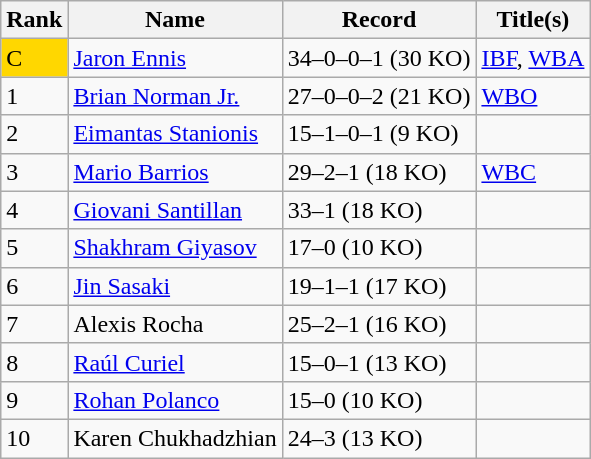<table class="wikitable">
<tr>
<th>Rank</th>
<th>Name</th>
<th>Record</th>
<th>Title(s)</th>
</tr>
<tr>
<td bgcolor=gold>C</td>
<td><a href='#'>Jaron Ennis</a></td>
<td>34–0–0–1 (30 KO)</td>
<td><a href='#'>IBF</a>, <a href='#'>WBA</a></td>
</tr>
<tr>
<td>1</td>
<td><a href='#'>Brian Norman Jr.</a></td>
<td>27–0–0–2 (21 KO)</td>
<td><a href='#'>WBO</a></td>
</tr>
<tr>
<td>2</td>
<td><a href='#'>Eimantas Stanionis</a></td>
<td>15–1–0–1 (9 KO)</td>
<td></td>
</tr>
<tr>
<td>3</td>
<td><a href='#'>Mario Barrios</a></td>
<td>29–2–1 (18 KO)</td>
<td><a href='#'>WBC</a></td>
</tr>
<tr>
<td>4</td>
<td><a href='#'>Giovani Santillan</a></td>
<td>33–1 (18 KO)</td>
<td></td>
</tr>
<tr>
<td>5</td>
<td><a href='#'>Shakhram Giyasov</a></td>
<td>17–0 (10 KO)</td>
<td></td>
</tr>
<tr>
<td>6</td>
<td><a href='#'>Jin Sasaki</a></td>
<td>19–1–1 (17 KO)</td>
<td></td>
</tr>
<tr>
<td>7</td>
<td>Alexis Rocha</td>
<td>25–2–1 (16 KO)</td>
<td></td>
</tr>
<tr>
<td>8</td>
<td><a href='#'>Raúl Curiel</a></td>
<td>15–0–1 (13 KO)</td>
<td></td>
</tr>
<tr>
<td>9</td>
<td><a href='#'>Rohan Polanco</a></td>
<td>15–0 (10 KO)</td>
<td></td>
</tr>
<tr>
<td>10</td>
<td>Karen Chukhadzhian</td>
<td>24–3 (13 KO)</td>
<td></td>
</tr>
</table>
